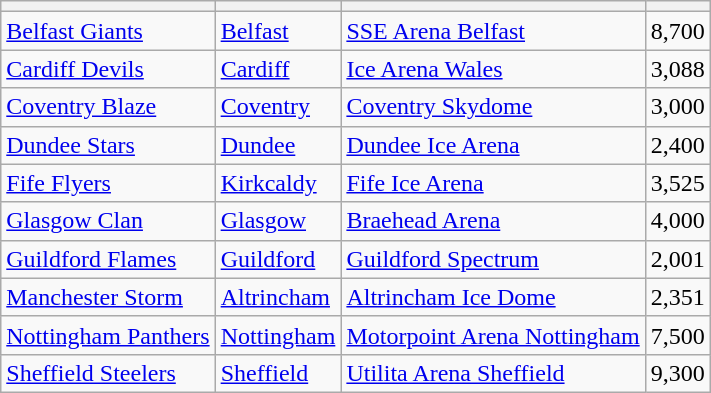<table class="wikitable sortable">
<tr>
<th></th>
<th></th>
<th></th>
<th></th>
</tr>
<tr align=left>
<td><a href='#'>Belfast Giants</a></td>
<td><a href='#'>Belfast</a></td>
<td><a href='#'>SSE Arena Belfast</a></td>
<td align=center>8,700</td>
</tr>
<tr align=left>
<td><a href='#'>Cardiff Devils</a></td>
<td> <a href='#'>Cardiff</a></td>
<td><a href='#'>Ice Arena Wales</a></td>
<td align=center>3,088</td>
</tr>
<tr align=left>
<td><a href='#'>Coventry Blaze</a></td>
<td> <a href='#'>Coventry</a></td>
<td><a href='#'>Coventry Skydome</a></td>
<td align=center>3,000</td>
</tr>
<tr align=left>
<td><a href='#'>Dundee Stars</a></td>
<td> <a href='#'>Dundee</a></td>
<td><a href='#'>Dundee Ice Arena</a></td>
<td align=center>2,400</td>
</tr>
<tr align=left>
<td><a href='#'>Fife Flyers</a></td>
<td> <a href='#'>Kirkcaldy</a></td>
<td><a href='#'>Fife Ice Arena</a></td>
<td align=center>3,525</td>
</tr>
<tr align=left>
<td><a href='#'>Glasgow Clan</a></td>
<td> <a href='#'>Glasgow</a></td>
<td><a href='#'>Braehead Arena</a></td>
<td align=center>4,000</td>
</tr>
<tr align=left>
<td><a href='#'>Guildford Flames</a></td>
<td> <a href='#'>Guildford</a></td>
<td><a href='#'>Guildford Spectrum</a></td>
<td align=center>2,001</td>
</tr>
<tr align=left>
<td><a href='#'>Manchester Storm</a></td>
<td> <a href='#'>Altrincham</a></td>
<td><a href='#'>Altrincham Ice Dome</a></td>
<td align=center>2,351</td>
</tr>
<tr align=left>
<td><a href='#'>Nottingham Panthers</a></td>
<td> <a href='#'>Nottingham</a></td>
<td><a href='#'>Motorpoint Arena Nottingham</a></td>
<td align=center>7,500</td>
</tr>
<tr align=left>
<td><a href='#'>Sheffield Steelers</a></td>
<td> <a href='#'>Sheffield</a></td>
<td><a href='#'>Utilita Arena Sheffield</a></td>
<td align=center>9,300</td>
</tr>
</table>
